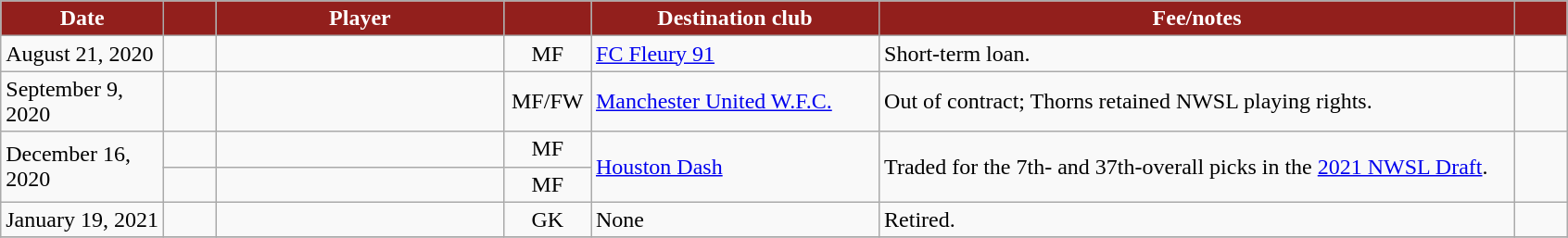<table class="wikitable sortable" style="text-align:left;">
<tr>
<th style="background:#921f1c; color:#fff; width:110px;" data-sort-type="date">Date</th>
<th style="background:#921f1c; color:#fff; width:30px;"></th>
<th style="background:#921f1c; color:#fff; width:200px;">Player</th>
<th style="background:#921f1c; color:#fff; width:55px;"></th>
<th style="background:#921f1c; color:#fff; width:200px;">Destination club</th>
<th style="background:#921f1c; color:#fff; width:450px;">Fee/notes</th>
<th style="background:#921f1c; color:#fff; width:30px;"></th>
</tr>
<tr>
<td>August 21, 2020</td>
<td></td>
<td></td>
<td align="center">MF</td>
<td> <a href='#'>FC Fleury 91</a></td>
<td>Short-term loan.</td>
<td></td>
</tr>
<tr>
<td>September 9, 2020</td>
<td></td>
<td></td>
<td align="center">MF/FW</td>
<td> <a href='#'>Manchester United W.F.C.</a></td>
<td>Out of contract; Thorns retained NWSL playing rights.</td>
<td></td>
</tr>
<tr>
<td rowspan="2">December 16, 2020</td>
<td></td>
<td></td>
<td align="center">MF</td>
<td rowspan="2"> <a href='#'>Houston Dash</a></td>
<td rowspan="2">Traded for the 7th- and 37th-overall picks in the <a href='#'>2021 NWSL Draft</a>.</td>
<td rowspan="2"></td>
</tr>
<tr>
<td></td>
<td></td>
<td align="center">MF</td>
</tr>
<tr>
<td>January 19, 2021</td>
<td></td>
<td></td>
<td align="center">GK</td>
<td>None</td>
<td>Retired.</td>
<td></td>
</tr>
<tr>
</tr>
</table>
